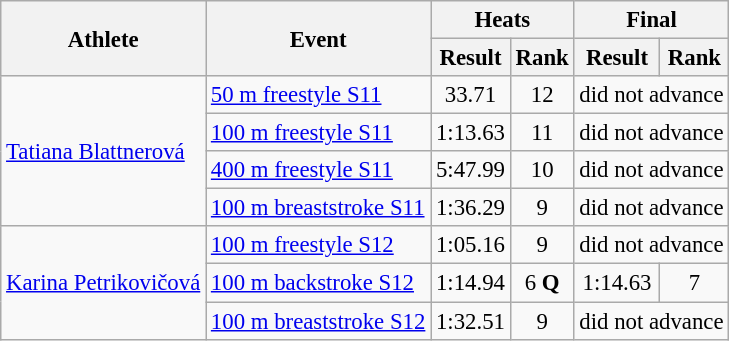<table class=wikitable style="font-size:95%">
<tr>
<th rowspan="2">Athlete</th>
<th rowspan="2">Event</th>
<th colspan="2">Heats</th>
<th colspan="2">Final</th>
</tr>
<tr>
<th>Result</th>
<th>Rank</th>
<th>Result</th>
<th>Rank</th>
</tr>
<tr align=center>
<td align=left rowspan=4><a href='#'>Tatiana Blattnerová</a></td>
<td align=left><a href='#'>50 m freestyle S11</a></td>
<td>33.71</td>
<td>12</td>
<td colspan=2>did not advance</td>
</tr>
<tr align=center>
<td align=left><a href='#'>100 m freestyle S11</a></td>
<td>1:13.63</td>
<td>11</td>
<td colspan=2>did not advance</td>
</tr>
<tr align=center>
<td align=left><a href='#'>400 m freestyle S11</a></td>
<td>5:47.99</td>
<td>10</td>
<td colspan=2>did not advance</td>
</tr>
<tr align=center>
<td align=left><a href='#'>100 m breaststroke S11</a></td>
<td>1:36.29</td>
<td>9</td>
<td colspan=2>did not advance</td>
</tr>
<tr align=center>
<td align=left rowspan=3><a href='#'>Karina Petrikovičová</a></td>
<td align=left><a href='#'>100 m freestyle S12</a></td>
<td>1:05.16</td>
<td>9</td>
<td colspan=2>did not advance</td>
</tr>
<tr align=center>
<td align=left><a href='#'>100 m backstroke S12</a></td>
<td>1:14.94</td>
<td>6 <strong>Q</strong></td>
<td>1:14.63</td>
<td>7</td>
</tr>
<tr align=center>
<td align=left><a href='#'>100 m breaststroke S12</a></td>
<td>1:32.51</td>
<td>9</td>
<td colspan=2>did not advance</td>
</tr>
</table>
